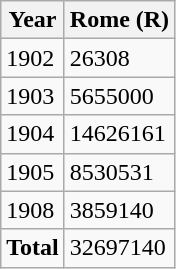<table class="wikitable sortable">
<tr>
<th>Year</th>
<th>Rome (R)</th>
</tr>
<tr>
<td>1902</td>
<td>26308</td>
</tr>
<tr>
<td>1903</td>
<td>5655000</td>
</tr>
<tr>
<td>1904</td>
<td>14626161</td>
</tr>
<tr>
<td>1905</td>
<td>8530531</td>
</tr>
<tr>
<td>1908</td>
<td>3859140</td>
</tr>
<tr>
<td><strong>Total</strong></td>
<td>32697140<strong></strong></td>
</tr>
</table>
